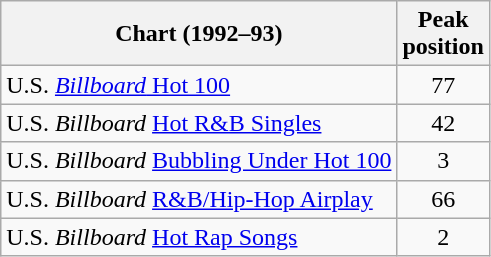<table class="wikitable sortable">
<tr>
<th>Chart (1992–93)</th>
<th>Peak<br>position</th>
</tr>
<tr>
<td>U.S. <a href='#'><em>Billboard</em> Hot 100</a></td>
<td align="center">77</td>
</tr>
<tr>
<td>U.S. <em>Billboard</em> <a href='#'>Hot R&B Singles</a></td>
<td align="center">42</td>
</tr>
<tr>
<td>U.S. <em>Billboard</em> <a href='#'>Bubbling Under Hot 100</a></td>
<td align="center">3</td>
</tr>
<tr>
<td>U.S. <em>Billboard</em> <a href='#'>R&B/Hip-Hop Airplay</a></td>
<td align="center">66</td>
</tr>
<tr>
<td>U.S. <em>Billboard</em> <a href='#'>Hot Rap Songs</a></td>
<td align="center">2</td>
</tr>
</table>
